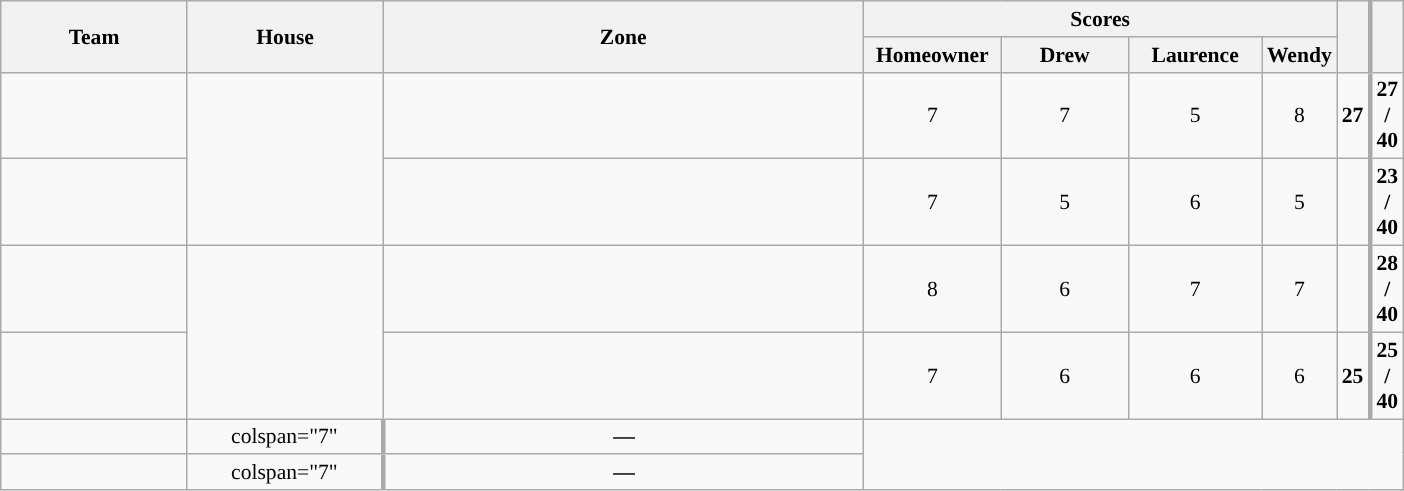<table class="wikitable plainrowheaders" style="text-align:center; font-size:90%; width:65em;">
<tr>
<th rowspan="2">Team</th>
<th rowspan="2">House</th>
<th rowspan="2" style="width:40%;">Zone</th>
<th colspan="4" style="width:30%;">Scores</th>
<th rowspan="2" style="width:15%;"></th>
<th rowspan="2" style="width:15%; border-left:3px solid #aaa;"></th>
</tr>
<tr>
<th style="width:10%;">Homeowner</th>
<th style="width:10%;">Drew</th>
<th style="width:10%;">Laurence</th>
<th style="width:10%;">Wendy</th>
</tr>
<tr>
<td style="width:15%;"></td>
<td rowspan=2 style="width:15%;"><br></td>
<td></td>
<td>7</td>
<td>7</td>
<td>5</td>
<td>8</td>
<td><strong>27</strong></td>
<td style="border-left:3px solid #aaa;"><strong>27 / 40</strong></td>
</tr>
<tr>
<td style="width:15%;"></td>
<td></td>
<td>7</td>
<td>5</td>
<td>6</td>
<td>5</td>
<td></td>
<td style="border-left:3px solid #aaa;"><strong>23 / 40</strong></td>
</tr>
<tr>
<td style="width:15%;"></td>
<td rowspan=2 style="width:15%;"><br></td>
<td></td>
<td>8</td>
<td>6</td>
<td>7</td>
<td>7</td>
<td></td>
<td style="border-left:3px solid #aaa;"><strong>28 / 40</strong></td>
</tr>
<tr>
<td style="width:15%;"></td>
<td></td>
<td>7</td>
<td>6</td>
<td>6</td>
<td>6</td>
<td><strong>25</strong></td>
<td style="border-left:3px solid #aaa;"><strong>25 / 40</strong></td>
</tr>
<tr>
<td style="width:15%;"></td>
<td>colspan="7" </td>
<td style="border-left:3px solid #aaa;"><strong>—</strong></td>
</tr>
<tr>
<td style="width:15%;"></td>
<td>colspan="7" </td>
<td style="border-left:3px solid #aaa;"><strong>—</strong></td>
</tr>
</table>
